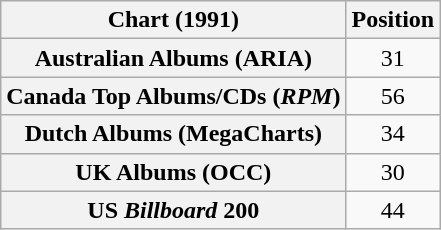<table class="wikitable sortable plainrowheaders" style="text-align:center">
<tr>
<th scope="col">Chart (1991)</th>
<th scope="col">Position</th>
</tr>
<tr>
<th scope="row">Australian Albums (ARIA)</th>
<td>31</td>
</tr>
<tr>
<th scope="row">Canada Top Albums/CDs (<em>RPM</em>)</th>
<td>56</td>
</tr>
<tr>
<th scope="row">Dutch Albums (MegaCharts)</th>
<td>34</td>
</tr>
<tr>
<th scope="row">UK Albums (OCC)</th>
<td>30</td>
</tr>
<tr>
<th scope="row">US <em>Billboard</em> 200</th>
<td>44</td>
</tr>
</table>
